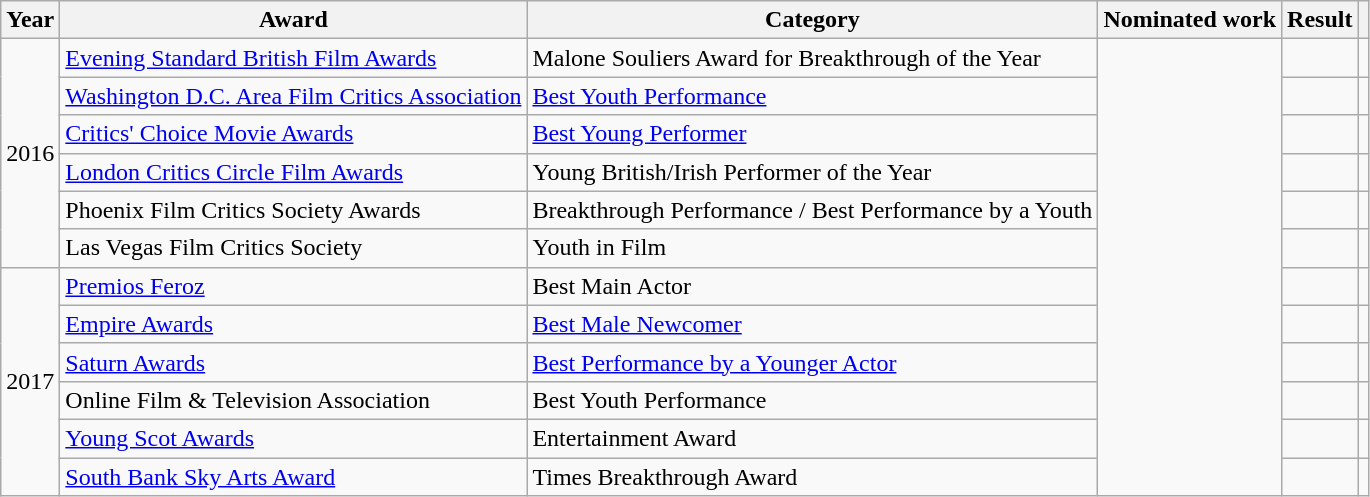<table class="wikitable">
<tr>
<th>Year</th>
<th>Award</th>
<th>Category</th>
<th>Nominated work</th>
<th>Result</th>
<th></th>
</tr>
<tr>
<td rowspan="6">2016</td>
<td><a href='#'>Evening Standard British Film Awards</a></td>
<td>Malone Souliers Award for Breakthrough of the Year</td>
<td rowspan="12"></td>
<td></td>
<td></td>
</tr>
<tr>
<td><a href='#'>Washington D.C. Area Film Critics Association</a></td>
<td><a href='#'>Best Youth Performance</a></td>
<td></td>
<td></td>
</tr>
<tr>
<td><a href='#'>Critics' Choice Movie Awards</a></td>
<td><a href='#'>Best Young Performer</a></td>
<td></td>
<td></td>
</tr>
<tr>
<td><a href='#'>London Critics Circle Film Awards</a></td>
<td>Young British/Irish Performer of the Year</td>
<td></td>
<td></td>
</tr>
<tr>
<td>Phoenix Film Critics Society Awards</td>
<td>Breakthrough Performance / Best Performance by a Youth</td>
<td></td>
<td></td>
</tr>
<tr>
<td>Las Vegas Film Critics Society</td>
<td>Youth in Film</td>
<td></td>
<td></td>
</tr>
<tr>
<td rowspan="6">2017</td>
<td><a href='#'>Premios Feroz</a></td>
<td>Best Main Actor</td>
<td></td>
<td></td>
</tr>
<tr>
<td><a href='#'>Empire Awards</a></td>
<td><a href='#'>Best Male Newcomer</a></td>
<td></td>
<td></td>
</tr>
<tr>
<td><a href='#'>Saturn Awards</a></td>
<td><a href='#'>Best Performance by a Younger Actor</a></td>
<td></td>
<td></td>
</tr>
<tr>
<td>Online Film & Television Association</td>
<td>Best Youth Performance</td>
<td></td>
<td></td>
</tr>
<tr>
<td><a href='#'>Young Scot Awards</a></td>
<td>Entertainment Award</td>
<td></td>
<td></td>
</tr>
<tr>
<td><a href='#'>South Bank Sky Arts Award</a></td>
<td>Times Breakthrough Award</td>
<td></td>
<td></td>
</tr>
</table>
